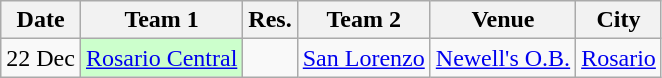<table class=wikitable>
<tr>
<th>Date</th>
<th>Team 1</th>
<th>Res.</th>
<th>Team 2</th>
<th>Venue</th>
<th>City</th>
</tr>
<tr>
<td>22 Dec</td>
<td bgcolor= #ccffcc><a href='#'>Rosario Central</a></td>
<td></td>
<td><a href='#'>San Lorenzo</a></td>
<td><a href='#'>Newell's O.B.</a></td>
<td><a href='#'>Rosario</a></td>
</tr>
</table>
